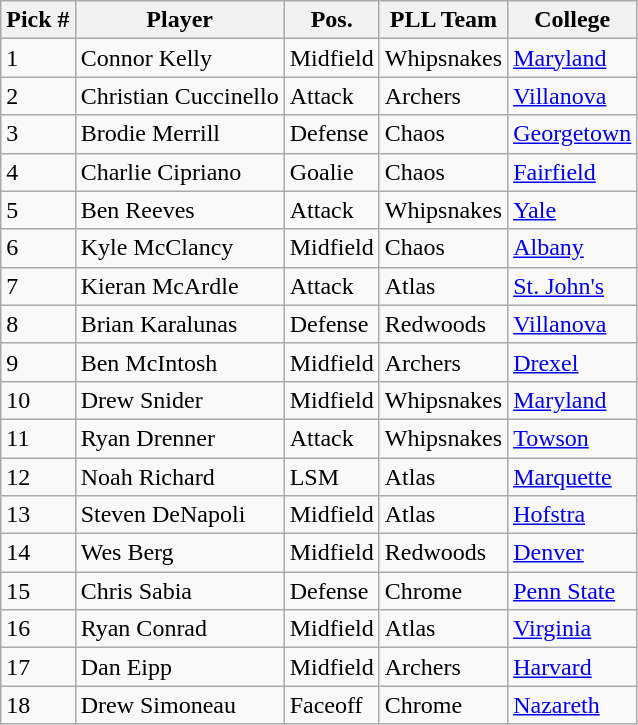<table class="wikitable">
<tr>
<th>Pick #</th>
<th>Player</th>
<th>Pos.</th>
<th>PLL Team</th>
<th>College</th>
</tr>
<tr>
<td>1</td>
<td>Connor Kelly</td>
<td>Midfield</td>
<td>Whipsnakes</td>
<td><a href='#'>Maryland</a></td>
</tr>
<tr>
<td>2</td>
<td>Christian Cuccinello</td>
<td>Attack</td>
<td>Archers</td>
<td><a href='#'>Villanova</a></td>
</tr>
<tr>
<td>3</td>
<td>Brodie Merrill</td>
<td>Defense</td>
<td>Chaos</td>
<td><a href='#'>Georgetown</a></td>
</tr>
<tr>
<td>4</td>
<td>Charlie Cipriano</td>
<td>Goalie</td>
<td>Chaos</td>
<td><a href='#'>Fairfield</a></td>
</tr>
<tr>
<td>5</td>
<td>Ben Reeves</td>
<td>Attack</td>
<td>Whipsnakes</td>
<td><a href='#'>Yale</a></td>
</tr>
<tr>
<td>6</td>
<td>Kyle McClancy</td>
<td>Midfield</td>
<td>Chaos</td>
<td><a href='#'>Albany</a></td>
</tr>
<tr>
<td>7</td>
<td>Kieran McArdle</td>
<td>Attack</td>
<td>Atlas</td>
<td><a href='#'>St. John's</a></td>
</tr>
<tr>
<td>8</td>
<td>Brian Karalunas</td>
<td>Defense</td>
<td>Redwoods</td>
<td><a href='#'>Villanova</a></td>
</tr>
<tr>
<td>9</td>
<td>Ben McIntosh</td>
<td>Midfield</td>
<td>Archers</td>
<td><a href='#'>Drexel</a></td>
</tr>
<tr>
<td>10</td>
<td>Drew Snider</td>
<td>Midfield</td>
<td>Whipsnakes</td>
<td><a href='#'>Maryland</a></td>
</tr>
<tr>
<td>11</td>
<td>Ryan Drenner</td>
<td>Attack</td>
<td>Whipsnakes</td>
<td><a href='#'>Towson</a></td>
</tr>
<tr>
<td>12</td>
<td>Noah Richard</td>
<td>LSM</td>
<td>Atlas</td>
<td><a href='#'>Marquette</a></td>
</tr>
<tr>
<td>13</td>
<td>Steven DeNapoli</td>
<td>Midfield</td>
<td>Atlas</td>
<td><a href='#'>Hofstra</a></td>
</tr>
<tr>
<td>14</td>
<td>Wes Berg</td>
<td>Midfield</td>
<td>Redwoods</td>
<td><a href='#'>Denver</a></td>
</tr>
<tr>
<td>15</td>
<td>Chris Sabia</td>
<td>Defense</td>
<td>Chrome</td>
<td><a href='#'>Penn State</a></td>
</tr>
<tr>
<td>16</td>
<td>Ryan Conrad</td>
<td>Midfield</td>
<td>Atlas</td>
<td><a href='#'>Virginia</a></td>
</tr>
<tr>
<td>17</td>
<td>Dan Eipp</td>
<td>Midfield</td>
<td>Archers</td>
<td><a href='#'>Harvard</a></td>
</tr>
<tr>
<td>18</td>
<td>Drew Simoneau</td>
<td>Faceoff</td>
<td>Chrome</td>
<td><a href='#'>Nazareth</a></td>
</tr>
</table>
